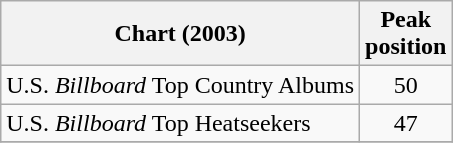<table class="wikitable">
<tr>
<th>Chart (2003)</th>
<th>Peak<br>position</th>
</tr>
<tr>
<td>U.S. <em>Billboard</em> Top Country Albums</td>
<td align="center">50</td>
</tr>
<tr>
<td>U.S. <em>Billboard</em> Top Heatseekers<em></td>
<td align="center">47</td>
</tr>
<tr>
</tr>
</table>
